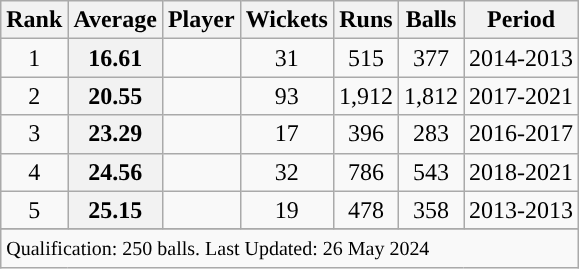<table class="wikitable">
<tr>
<th style="text-align:center;">Rank</th>
<th style="text-align:center;">Average</th>
<th style="text-align:center;">Player</th>
<th style="text-align:center;">Wickets</th>
<th style="text-align:center;">Runs</th>
<th style="text-align:center;">Balls</th>
<th style="text-align:center;">Period</th>
</tr>
<tr>
<td align=center>1</td>
<th scope=row style=text-align:center;>16.61</th>
<td></td>
<td align=center>31</td>
<td align=center>515</td>
<td align=center>377</td>
<td>2014-2013</td>
</tr>
<tr>
<td align=center>2</td>
<th scope=row style=text-align:center;>20.55</th>
<td></td>
<td align=center>93</td>
<td align=center>1,912</td>
<td align=center>1,812</td>
<td>2017-2021</td>
</tr>
<tr>
<td align=center>3</td>
<th scope=row style=text-align:center;>23.29</th>
<td></td>
<td align=center>17</td>
<td align=center>396</td>
<td align=center>283</td>
<td>2016-2017</td>
</tr>
<tr>
<td align=center>4</td>
<th scope=row style=text-align:center;>24.56</th>
<td></td>
<td align=center>32</td>
<td align=center>786</td>
<td align=center>543</td>
<td>2018-2021</td>
</tr>
<tr>
<td align=center>5</td>
<th scope=row style=text-align:center;>25.15</th>
<td></td>
<td align=center>19</td>
<td align=center>478</td>
<td align=center>358</td>
<td>2013-2013</td>
</tr>
<tr>
</tr>
<tr class=sortbottom>
<td colspan=7><small>Qualification: 250 balls. Last Updated: 26 May 2024</small></td>
</tr>
</table>
